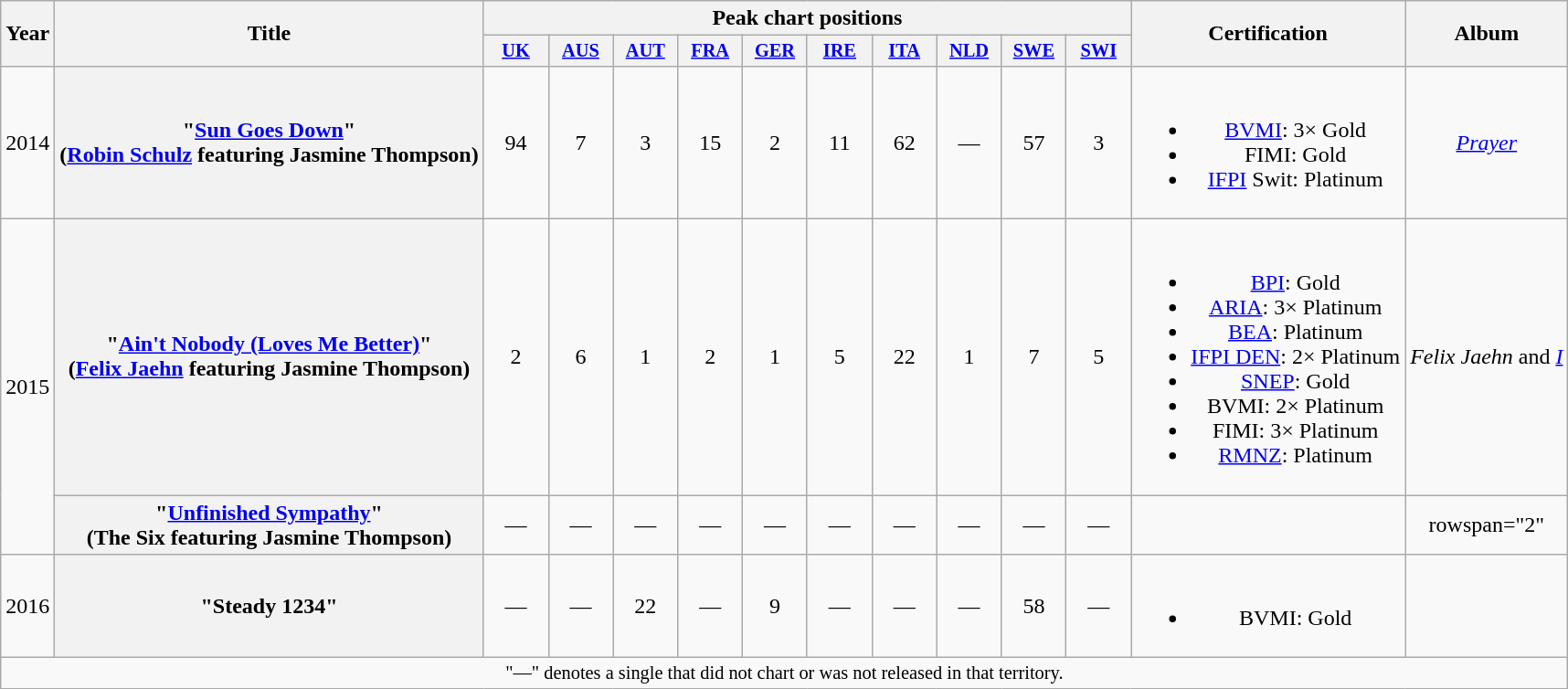<table class="wikitable plainrowheaders" style="text-align:center;">
<tr>
<th scope="col" rowspan="2">Year</th>
<th scope="col" rowspan="2">Title</th>
<th scope="col" colspan="10">Peak chart positions</th>
<th scope="col" rowspan="2">Certification</th>
<th scope="col" rowspan="2">Album</th>
</tr>
<tr>
<th scope="col" style="width:3em;font-size:85%;"><a href='#'>UK</a><br></th>
<th scope="col" style="width:3em;font-size:85%;"><a href='#'>AUS</a><br></th>
<th scope="col" style="width:3em;font-size:85%;"><a href='#'>AUT</a><br></th>
<th scope="col" style="width:3em;font-size:85%;"><a href='#'>FRA</a><br></th>
<th scope="col" style="width:3em;font-size:85%;"><a href='#'>GER</a><br></th>
<th scope="col" style="width:3em;font-size:85%;"><a href='#'>IRE</a><br></th>
<th scope="col" style="width:3em;font-size:85%;"><a href='#'>ITA</a><br></th>
<th scope="col" style="width:3em;font-size:85%;"><a href='#'>NLD</a><br></th>
<th scope="col" style="width:3em;font-size:85%;"><a href='#'>SWE</a><br></th>
<th scope="col" style="width:3em;font-size:85%;"><a href='#'>SWI</a><br></th>
</tr>
<tr>
<td>2014</td>
<th scope="row">"<a href='#'>Sun Goes Down</a>"<br><span>(<a href='#'>Robin Schulz</a> featuring Jasmine Thompson)</span></th>
<td>94</td>
<td>7</td>
<td>3</td>
<td>15</td>
<td>2</td>
<td>11</td>
<td>62</td>
<td>—</td>
<td>57</td>
<td>3</td>
<td><br><ul><li><a href='#'>BVMI</a>: 3× Gold</li><li>FIMI: Gold</li><li><a href='#'>IFPI</a> Swit: Platinum</li></ul></td>
<td><em><a href='#'>Prayer</a></em></td>
</tr>
<tr>
<td rowspan="2">2015</td>
<th scope="row">"<a href='#'>Ain't Nobody (Loves Me Better)</a>"<br><span>(<a href='#'>Felix Jaehn</a> featuring Jasmine Thompson)</span></th>
<td>2</td>
<td>6</td>
<td>1</td>
<td>2</td>
<td>1</td>
<td>5</td>
<td>22</td>
<td>1</td>
<td>7</td>
<td>5</td>
<td><br><ul><li><a href='#'>BPI</a>: Gold</li><li><a href='#'>ARIA</a>: 3× Platinum</li><li><a href='#'>BEA</a>: Platinum</li><li><a href='#'>IFPI DEN</a>: 2× Platinum</li><li><a href='#'>SNEP</a>: Gold</li><li>BVMI: 2× Platinum</li><li>FIMI: 3× Platinum</li><li><a href='#'>RMNZ</a>: Platinum</li></ul></td>
<td><em>Felix Jaehn</em> and <em><a href='#'>I</a></em></td>
</tr>
<tr>
<th scope="row">"<a href='#'>Unfinished Sympathy</a>"<br><span>(The Six featuring Jasmine Thompson)</span></th>
<td>—</td>
<td>—</td>
<td>—</td>
<td>—</td>
<td>—</td>
<td>—</td>
<td>—</td>
<td>—</td>
<td>—</td>
<td>—</td>
<td></td>
<td>rowspan="2" </td>
</tr>
<tr>
<td>2016</td>
<th scope="row">"Steady 1234"<br></th>
<td>—</td>
<td>—</td>
<td>22</td>
<td>—</td>
<td>9</td>
<td>—</td>
<td>—</td>
<td>—</td>
<td>58</td>
<td>—</td>
<td><br><ul><li>BVMI: Gold</li></ul></td>
</tr>
<tr>
<td colspan="15" style="font-size:85%">"—" denotes a single that did not chart or was not released in that territory.</td>
</tr>
</table>
